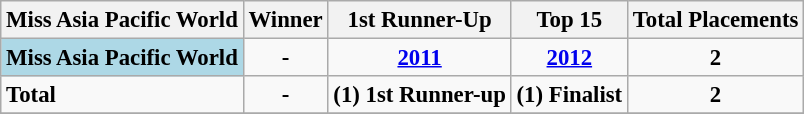<table class="wikitable sortable" style="font-size:95%;">
<tr>
<th>Miss Asia Pacific World</th>
<th>Winner</th>
<th>1st Runner-Up</th>
<th>Top 15</th>
<th>Total Placements</th>
</tr>
<tr>
<td bgcolor="#ADD8E6"><strong>Miss Asia Pacific World</strong></td>
<td align="center"><strong>-</strong></td>
<td align="center"><strong><a href='#'>2011</a></strong></td>
<td align="center"><strong><a href='#'>2012</a></strong></td>
<td align="center"><strong>2</strong></td>
</tr>
<tr>
<td><strong>Total</strong></td>
<td align="center"><strong>-</strong></td>
<td align="center"><strong>(1) 1st Runner-up</strong></td>
<td align="center"><strong>(1) Finalist</strong></td>
<td align="center"><strong>2</strong></td>
</tr>
<tr>
</tr>
</table>
